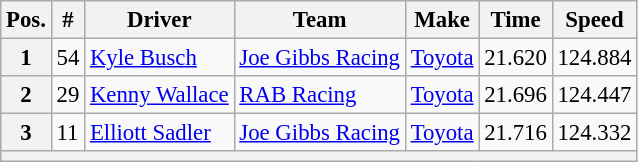<table class="wikitable" style="font-size:95%">
<tr>
<th>Pos.</th>
<th>#</th>
<th>Driver</th>
<th>Team</th>
<th>Make</th>
<th>Time</th>
<th>Speed</th>
</tr>
<tr>
<th>1</th>
<td>54</td>
<td><a href='#'>Kyle Busch</a></td>
<td><a href='#'>Joe Gibbs Racing</a></td>
<td><a href='#'>Toyota</a></td>
<td>21.620</td>
<td>124.884</td>
</tr>
<tr>
<th>2</th>
<td>29</td>
<td><a href='#'>Kenny Wallace</a></td>
<td><a href='#'>RAB Racing</a></td>
<td><a href='#'>Toyota</a></td>
<td>21.696</td>
<td>124.447</td>
</tr>
<tr>
<th>3</th>
<td>11</td>
<td><a href='#'>Elliott Sadler</a></td>
<td><a href='#'>Joe Gibbs Racing</a></td>
<td><a href='#'>Toyota</a></td>
<td>21.716</td>
<td>124.332</td>
</tr>
<tr>
<th colspan="7"></th>
</tr>
</table>
